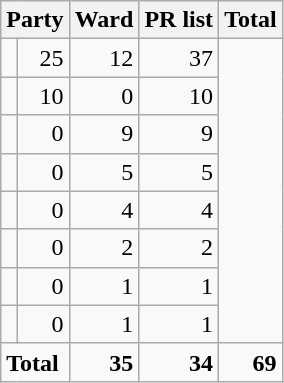<table class=wikitable style="text-align:right">
<tr>
<th colspan=2>Party</th>
<th>Ward</th>
<th>PR list</th>
<th>Total</th>
</tr>
<tr>
<td></td>
<td>25</td>
<td>12</td>
<td>37</td>
</tr>
<tr>
<td></td>
<td>10</td>
<td>0</td>
<td>10</td>
</tr>
<tr>
<td></td>
<td>0</td>
<td>9</td>
<td>9</td>
</tr>
<tr>
<td></td>
<td>0</td>
<td>5</td>
<td>5</td>
</tr>
<tr>
<td></td>
<td>0</td>
<td>4</td>
<td>4</td>
</tr>
<tr>
<td></td>
<td>0</td>
<td>2</td>
<td>2</td>
</tr>
<tr>
<td></td>
<td>0</td>
<td>1</td>
<td>1</td>
</tr>
<tr>
<td></td>
<td>0</td>
<td>1</td>
<td>1</td>
</tr>
<tr>
<td colspan="2" style="text-align:left"><strong>Total</strong></td>
<td><strong>35</strong></td>
<td><strong>34</strong></td>
<td><strong>69</strong></td>
</tr>
</table>
